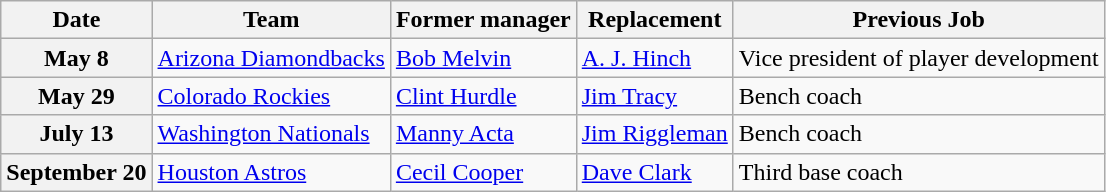<table class="wikitable" style="font-size=:95%;">
<tr>
<th>Date</th>
<th>Team</th>
<th>Former manager</th>
<th>Replacement</th>
<th>Previous Job</th>
</tr>
<tr>
<th>May 8</th>
<td><a href='#'>Arizona Diamondbacks</a></td>
<td><a href='#'>Bob Melvin</a></td>
<td><a href='#'>A. J. Hinch</a></td>
<td>Vice president of player development</td>
</tr>
<tr>
<th>May 29</th>
<td><a href='#'>Colorado Rockies</a></td>
<td><a href='#'>Clint Hurdle</a></td>
<td><a href='#'>Jim Tracy</a></td>
<td>Bench coach</td>
</tr>
<tr>
<th>July 13</th>
<td><a href='#'>Washington Nationals</a></td>
<td><a href='#'>Manny Acta</a></td>
<td><a href='#'>Jim Riggleman</a></td>
<td>Bench coach</td>
</tr>
<tr>
<th>September 20</th>
<td><a href='#'>Houston Astros</a></td>
<td><a href='#'>Cecil Cooper</a></td>
<td><a href='#'>Dave Clark</a></td>
<td>Third base coach</td>
</tr>
</table>
